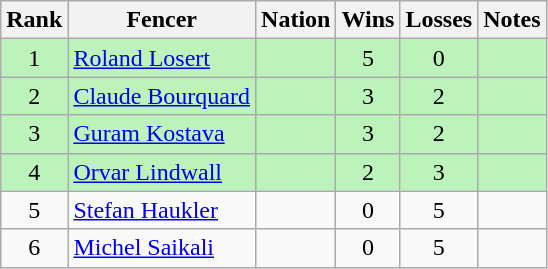<table class="wikitable sortable" style="text-align:center">
<tr>
<th>Rank</th>
<th>Fencer</th>
<th>Nation</th>
<th>Wins</th>
<th>Losses</th>
<th>Notes</th>
</tr>
<tr bgcolor=bbf3bb>
<td>1</td>
<td align=left><a href='#'>Roland Losert</a></td>
<td align=left></td>
<td>5</td>
<td>0</td>
<td></td>
</tr>
<tr bgcolor=bbf3bb>
<td>2</td>
<td align=left><a href='#'>Claude Bourquard</a></td>
<td align=left></td>
<td>3</td>
<td>2</td>
<td></td>
</tr>
<tr bgcolor=bbf3bb>
<td>3</td>
<td align=left><a href='#'>Guram Kostava</a></td>
<td align=left></td>
<td>3</td>
<td>2</td>
<td></td>
</tr>
<tr bgcolor=bbf3bb>
<td>4</td>
<td align=left><a href='#'>Orvar Lindwall</a></td>
<td align=left></td>
<td>2</td>
<td>3</td>
<td></td>
</tr>
<tr>
<td>5</td>
<td align=left><a href='#'>Stefan Haukler</a></td>
<td align=left></td>
<td>0</td>
<td>5</td>
<td></td>
</tr>
<tr>
<td>6</td>
<td align=left><a href='#'>Michel Saikali</a></td>
<td align=left></td>
<td>0</td>
<td>5</td>
<td></td>
</tr>
</table>
